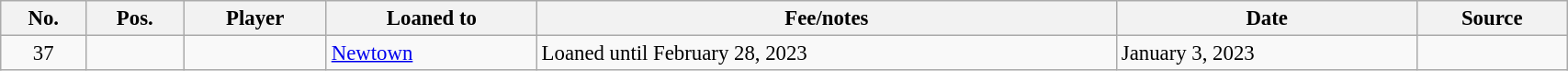<table class="wikitable sortable" style="width:90%; text-align:center; font-size:95%; text-align:left;">
<tr>
<th>No.</th>
<th>Pos.</th>
<th>Player</th>
<th>Loaned to</th>
<th>Fee/notes</th>
<th>Date</th>
<th>Source</th>
</tr>
<tr>
<td align=center>37</td>
<td align=center></td>
<td></td>
<td> <a href='#'>Newtown</a></td>
<td>Loaned until February 28, 2023</td>
<td>January 3, 2023</td>
<td></td>
</tr>
</table>
